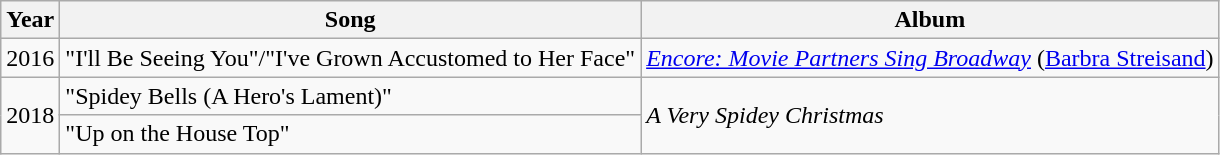<table class="wikitable sortable">
<tr>
<th>Year</th>
<th>Song</th>
<th>Album</th>
</tr>
<tr>
<td>2016</td>
<td>"I'll Be Seeing You"/"I've Grown Accustomed to Her Face"</td>
<td><em><a href='#'>Encore: Movie Partners Sing Broadway</a></em> (<a href='#'>Barbra Streisand</a>)</td>
</tr>
<tr>
<td rowspan="2">2018</td>
<td>"Spidey Bells (A Hero's Lament)"</td>
<td rowspan="2"><em>A Very Spidey Christmas</em></td>
</tr>
<tr>
<td>"Up on the House Top"</td>
</tr>
</table>
